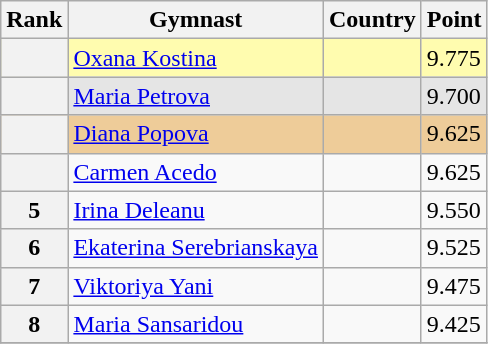<table class="wikitable sortable">
<tr>
<th>Rank</th>
<th>Gymnast</th>
<th>Country</th>
<th>Point</th>
</tr>
<tr bgcolor=fffcaf>
<th></th>
<td><a href='#'>Oxana Kostina</a></td>
<td></td>
<td>9.775</td>
</tr>
<tr bgcolor=e5e5e5>
<th></th>
<td><a href='#'>Maria Petrova</a></td>
<td></td>
<td>9.700</td>
</tr>
<tr bgcolor=eecc99>
<th></th>
<td><a href='#'>Diana Popova</a></td>
<td></td>
<td>9.625</td>
</tr>
<tr>
<th></th>
<td><a href='#'>Carmen Acedo</a></td>
<td></td>
<td>9.625</td>
</tr>
<tr>
<th>5</th>
<td><a href='#'>Irina Deleanu</a></td>
<td></td>
<td>9.550</td>
</tr>
<tr>
<th>6</th>
<td><a href='#'>Ekaterina Serebrianskaya</a></td>
<td></td>
<td>9.525</td>
</tr>
<tr>
<th>7</th>
<td><a href='#'>Viktoriya Yani</a></td>
<td></td>
<td>9.475</td>
</tr>
<tr>
<th>8</th>
<td><a href='#'>Maria Sansaridou</a></td>
<td></td>
<td>9.425</td>
</tr>
<tr>
</tr>
</table>
